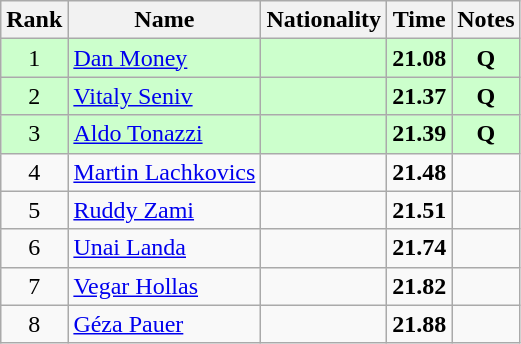<table class="wikitable sortable" style="text-align:center">
<tr>
<th>Rank</th>
<th>Name</th>
<th>Nationality</th>
<th>Time</th>
<th>Notes</th>
</tr>
<tr bgcolor=ccffcc>
<td>1</td>
<td align=left><a href='#'>Dan Money</a></td>
<td align=left></td>
<td><strong>21.08</strong></td>
<td><strong>Q</strong></td>
</tr>
<tr bgcolor=ccffcc>
<td>2</td>
<td align=left><a href='#'>Vitaly Seniv</a></td>
<td align=left></td>
<td><strong>21.37</strong></td>
<td><strong>Q</strong></td>
</tr>
<tr bgcolor=ccffcc>
<td>3</td>
<td align=left><a href='#'>Aldo Tonazzi</a></td>
<td align=left></td>
<td><strong>21.39</strong></td>
<td><strong>Q</strong></td>
</tr>
<tr>
<td>4</td>
<td align=left><a href='#'>Martin Lachkovics</a></td>
<td align=left></td>
<td><strong>21.48</strong></td>
<td></td>
</tr>
<tr>
<td>5</td>
<td align=left><a href='#'>Ruddy Zami</a></td>
<td align=left></td>
<td><strong>21.51</strong></td>
<td></td>
</tr>
<tr>
<td>6</td>
<td align=left><a href='#'>Unai Landa</a></td>
<td align=left></td>
<td><strong>21.74</strong></td>
<td></td>
</tr>
<tr>
<td>7</td>
<td align=left><a href='#'>Vegar Hollas</a></td>
<td align=left></td>
<td><strong>21.82</strong></td>
<td></td>
</tr>
<tr>
<td>8</td>
<td align=left><a href='#'>Géza Pauer</a></td>
<td align=left></td>
<td><strong>21.88</strong></td>
<td></td>
</tr>
</table>
